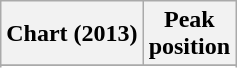<table class="wikitable sortable plainrowheaders" style="text-align:center">
<tr>
<th scope="col">Chart (2013)</th>
<th scope="col">Peak<br>position</th>
</tr>
<tr>
</tr>
<tr>
</tr>
<tr>
</tr>
</table>
